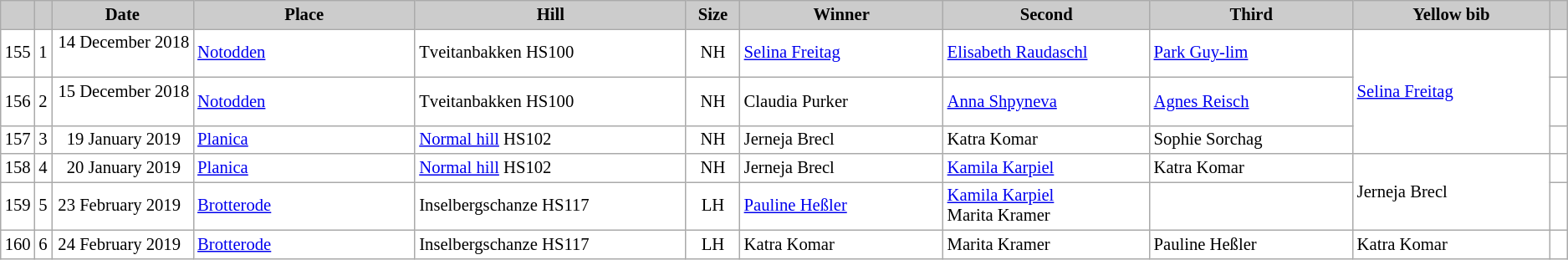<table class="wikitable plainrowheaders" style="background:#fff; font-size:86%; line-height:16px; border:grey solid 1px; border-collapse:collapse;">
<tr style="background:#ccc; text-align:center;">
<th scope="col" style="background:#ccc; width=25 px;"></th>
<th scope="col" style="background:#ccc; width=30 px;"></th>
<th scope="col" style="background:#ccc; width:120px;">Date</th>
<th scope="col" style="background:#ccc; width:200px;">Place</th>
<th scope="col" style="background:#ccc; width:240px;">Hill</th>
<th scope="col" style="background:#ccc; width:40px;">Size</th>
<th scope="col" style="background:#ccc; width:185px;">Winner</th>
<th scope="col" style="background:#ccc; width:185px;">Second</th>
<th scope="col" style="background:#ccc; width:185px;">Third</th>
<th scope="col" style="background:#ccc; width:180px;">Yellow bib</th>
<th scope="col" style="background:#ccc; width:10px;"></th>
</tr>
<tr>
<td align=center>155</td>
<td align=center>1</td>
<td align=right>14 December 2018  </td>
<td> <a href='#'>Notodden</a></td>
<td>Tveitanbakken HS100</td>
<td align=center>NH</td>
<td> <a href='#'>Selina Freitag</a></td>
<td> <a href='#'>Elisabeth Raudaschl</a></td>
<td> <a href='#'>Park Guy-lim</a></td>
<td rowspan=3> <a href='#'>Selina Freitag</a></td>
<td></td>
</tr>
<tr>
<td align=center>156</td>
<td align=center>2</td>
<td align=right>15 December 2018  </td>
<td> <a href='#'>Notodden</a></td>
<td>Tveitanbakken HS100</td>
<td align=center>NH</td>
<td> Claudia Purker</td>
<td> <a href='#'>Anna Shpyneva</a></td>
<td> <a href='#'>Agnes Reisch</a></td>
<td></td>
</tr>
<tr>
<td align=center>157</td>
<td align=center>3</td>
<td align=right>19 January 2019  </td>
<td> <a href='#'>Planica</a></td>
<td><a href='#'>Normal hill</a> HS102</td>
<td align=center>NH</td>
<td> Jerneja Brecl</td>
<td> Katra Komar</td>
<td> Sophie Sorchag</td>
<td></td>
</tr>
<tr>
<td align=center>158</td>
<td align=center>4</td>
<td align=right>20 January 2019  </td>
<td> <a href='#'>Planica</a></td>
<td><a href='#'>Normal hill</a> HS102</td>
<td align=center>NH</td>
<td> Jerneja Brecl</td>
<td> <a href='#'>Kamila Karpiel</a></td>
<td> Katra Komar</td>
<td rowspan=2> Jerneja Brecl</td>
<td></td>
</tr>
<tr>
<td align=center>159</td>
<td align=center>5</td>
<td align=right>23 February 2019  </td>
<td> <a href='#'>Brotterode</a></td>
<td>Inselbergschanze HS117</td>
<td align=center>LH</td>
<td> <a href='#'>Pauline Heßler</a></td>
<td> <a href='#'>Kamila Karpiel</a><br> Marita Kramer</td>
<td></td>
<td></td>
</tr>
<tr>
<td align=center>160</td>
<td align=center>6</td>
<td align=right>24 February 2019  </td>
<td> <a href='#'>Brotterode</a></td>
<td>Inselbergschanze HS117</td>
<td align=center>LH</td>
<td> Katra Komar</td>
<td> Marita Kramer</td>
<td> Pauline Heßler</td>
<td> Katra Komar</td>
<td></td>
</tr>
</table>
